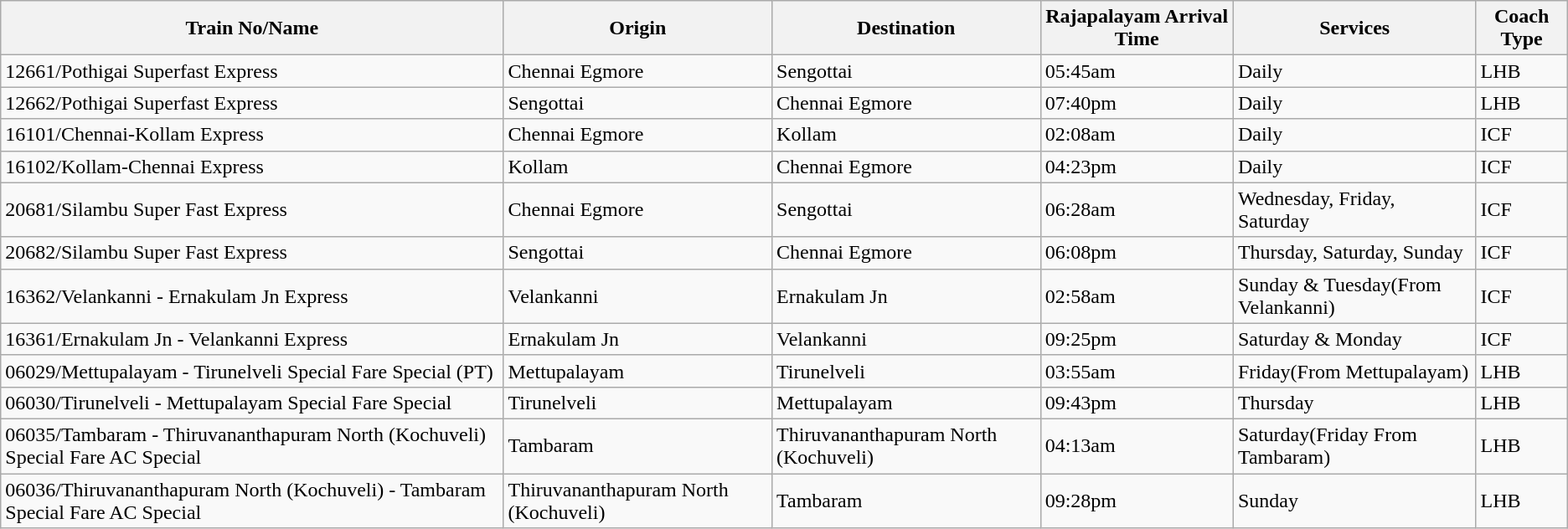<table class="wikitable">
<tr>
<th>Train No/Name</th>
<th>Origin</th>
<th>Destination</th>
<th>Rajapalayam Arrival Time</th>
<th>Services</th>
<th>Coach Type</th>
</tr>
<tr>
<td>12661/Pothigai Superfast Express</td>
<td>Chennai Egmore</td>
<td>Sengottai</td>
<td>05:45am</td>
<td>Daily</td>
<td>LHB</td>
</tr>
<tr>
<td>12662/Pothigai Superfast Express</td>
<td>Sengottai</td>
<td>Chennai Egmore</td>
<td>07:40pm</td>
<td>Daily</td>
<td>LHB</td>
</tr>
<tr>
<td>16101/Chennai-Kollam Express</td>
<td>Chennai Egmore</td>
<td>Kollam</td>
<td>02:08am</td>
<td>Daily</td>
<td>ICF</td>
</tr>
<tr>
<td>16102/Kollam-Chennai Express</td>
<td>Kollam</td>
<td>Chennai Egmore</td>
<td>04:23pm</td>
<td>Daily</td>
<td>ICF</td>
</tr>
<tr>
<td>20681/Silambu Super Fast Express</td>
<td>Chennai Egmore</td>
<td>Sengottai</td>
<td>06:28am</td>
<td>Wednesday, Friday, Saturday</td>
<td>ICF</td>
</tr>
<tr>
<td>20682/Silambu Super Fast Express</td>
<td>Sengottai</td>
<td>Chennai Egmore</td>
<td>06:08pm</td>
<td>Thursday, Saturday, Sunday</td>
<td>ICF</td>
</tr>
<tr>
<td>16362/Velankanni - Ernakulam Jn Express</td>
<td>Velankanni</td>
<td>Ernakulam Jn</td>
<td>02:58am</td>
<td>Sunday & Tuesday(From Velankanni)</td>
<td>ICF</td>
</tr>
<tr>
<td>16361/Ernakulam Jn - Velankanni Express</td>
<td>Ernakulam Jn</td>
<td>Velankanni</td>
<td>09:25pm</td>
<td>Saturday & Monday</td>
<td>ICF</td>
</tr>
<tr>
<td>06029/Mettupalayam - Tirunelveli Special Fare Special (PT)</td>
<td>Mettupalayam</td>
<td>Tirunelveli</td>
<td>03:55am</td>
<td>Friday(From Mettupalayam)</td>
<td>LHB</td>
</tr>
<tr>
<td>06030/Tirunelveli - Mettupalayam Special Fare Special</td>
<td>Tirunelveli</td>
<td>Mettupalayam</td>
<td>09:43pm</td>
<td>Thursday</td>
<td>LHB</td>
</tr>
<tr>
<td>06035/Tambaram - Thiruvananthapuram North (Kochuveli) Special Fare AC Special</td>
<td>Tambaram</td>
<td>Thiruvananthapuram North (Kochuveli)</td>
<td>04:13am</td>
<td>Saturday(Friday From Tambaram)</td>
<td>LHB</td>
</tr>
<tr>
<td>06036/Thiruvananthapuram North (Kochuveli) - Tambaram Special Fare AC Special</td>
<td>Thiruvananthapuram North (Kochuveli)</td>
<td>Tambaram</td>
<td>09:28pm</td>
<td>Sunday</td>
<td>LHB</td>
</tr>
</table>
